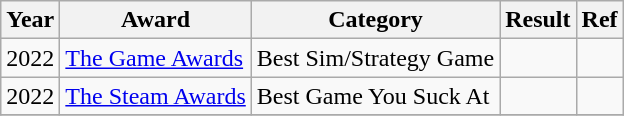<table class="wikitable sortable plainrowheaders">
<tr>
<th>Year</th>
<th>Award</th>
<th>Category</th>
<th>Result</th>
<th>Ref</th>
</tr>
<tr>
<td>2022</td>
<td><a href='#'>The Game Awards</a></td>
<td>Best Sim/Strategy Game</td>
<td></td>
<td></td>
</tr>
<tr>
<td>2022</td>
<td><a href='#'>The Steam Awards</a></td>
<td>Best Game You Suck At</td>
<td></td>
<td></td>
</tr>
<tr>
</tr>
</table>
